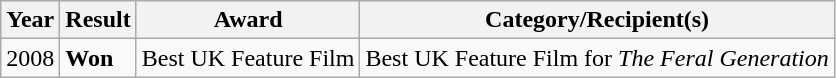<table class="wikitable">
<tr>
<th>Year</th>
<th>Result</th>
<th>Award</th>
<th>Category/Recipient(s)</th>
</tr>
<tr>
<td>2008</td>
<td><strong>Won</strong></td>
<td>Best UK Feature Film</td>
<td>Best UK Feature Film for <em>The Feral Generation</em></td>
</tr>
</table>
